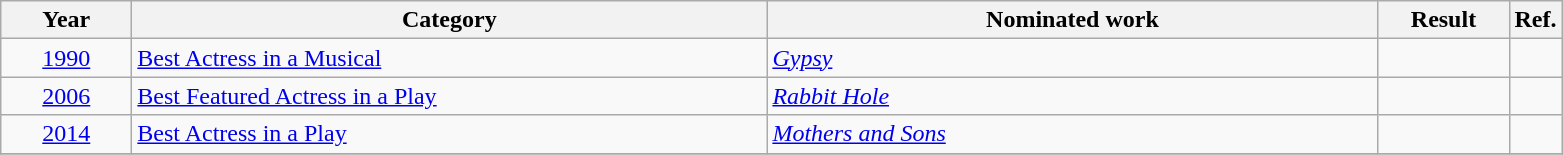<table class=wikitable>
<tr>
<th scope="col" style="width:5em;">Year</th>
<th scope="col" style="width:26em;">Category</th>
<th scope="col" style="width:25em;">Nominated work</th>
<th scope="col" style="width:5em;">Result</th>
<th>Ref.</th>
</tr>
<tr>
<td style="text-align:center;"><a href='#'>1990</a></td>
<td><a href='#'>Best Actress in a Musical</a></td>
<td><em><a href='#'>Gypsy</a></em></td>
<td></td>
<td></td>
</tr>
<tr>
<td style="text-align:center;"><a href='#'>2006</a></td>
<td><a href='#'>Best Featured Actress in a Play</a></td>
<td><em><a href='#'>Rabbit Hole</a></em></td>
<td></td>
<td></td>
</tr>
<tr>
<td style="text-align:center;"><a href='#'>2014</a></td>
<td><a href='#'>Best Actress in a Play</a></td>
<td><em><a href='#'>Mothers and Sons</a></em></td>
<td></td>
<td></td>
</tr>
<tr>
</tr>
</table>
